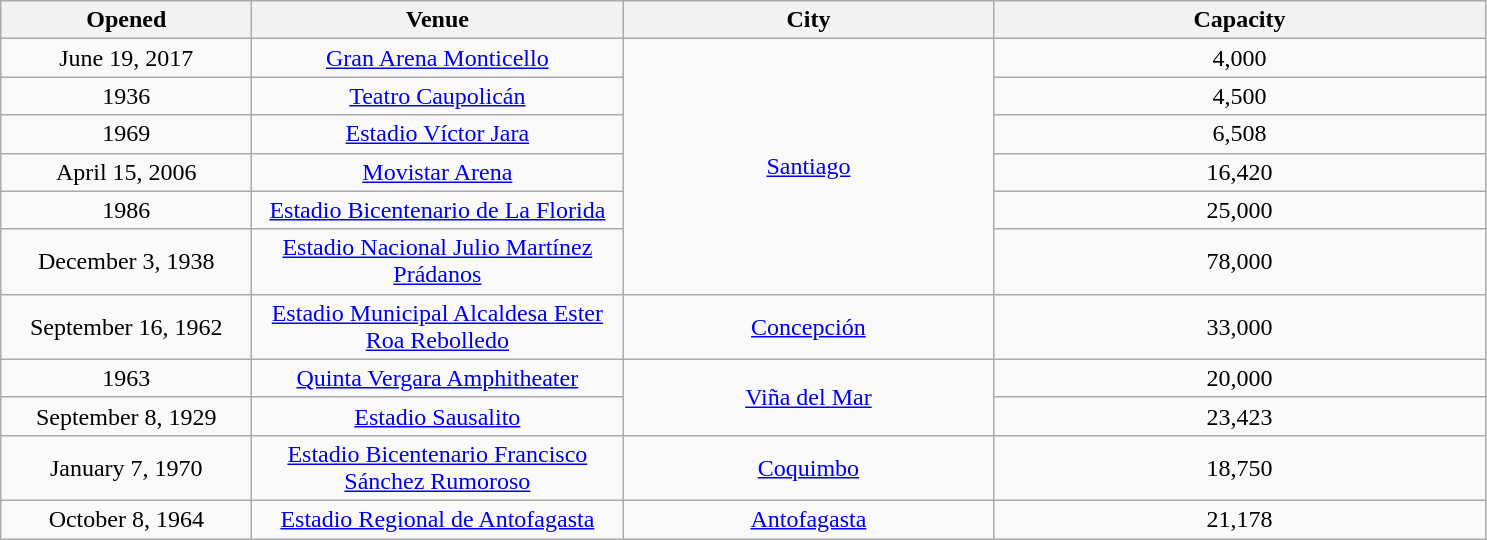<table class="sortable wikitable" style="text-align:center;">
<tr>
<th scope="col" style="width:10em;">Opened</th>
<th scope="col" style="width:15em;">Venue</th>
<th scope="col" style="width:15em;">City</th>
<th scope="col" style="width:20em;">Capacity</th>
</tr>
<tr>
<td>June 19, 2017</td>
<td><a href='#'>Gran Arena Monticello</a></td>
<td rowspan="6"><a href='#'>Santiago</a></td>
<td>4,000</td>
</tr>
<tr>
<td>1936</td>
<td><a href='#'>Teatro Caupolicán</a></td>
<td>4,500</td>
</tr>
<tr>
<td>1969</td>
<td><a href='#'>Estadio Víctor Jara</a></td>
<td>6,508</td>
</tr>
<tr>
<td>April 15, 2006</td>
<td><a href='#'>Movistar Arena</a></td>
<td>16,420</td>
</tr>
<tr>
<td>1986</td>
<td><a href='#'>Estadio Bicentenario de La Florida</a></td>
<td>25,000</td>
</tr>
<tr>
<td>December 3, 1938</td>
<td><a href='#'>Estadio Nacional Julio Martínez Prádanos</a></td>
<td>78,000</td>
</tr>
<tr>
<td>September 16, 1962</td>
<td><a href='#'>Estadio Municipal Alcaldesa Ester Roa Rebolledo</a></td>
<td><a href='#'>Concepción</a></td>
<td>33,000</td>
</tr>
<tr>
<td>1963</td>
<td><a href='#'>Quinta Vergara Amphitheater</a></td>
<td rowspan="2"><a href='#'>Viña del Mar</a></td>
<td>20,000</td>
</tr>
<tr>
<td>September 8, 1929</td>
<td><a href='#'>Estadio Sausalito</a></td>
<td>23,423</td>
</tr>
<tr>
<td>January 7, 1970</td>
<td><a href='#'>Estadio Bicentenario Francisco Sánchez Rumoroso</a></td>
<td><a href='#'>Coquimbo</a></td>
<td>18,750</td>
</tr>
<tr>
<td>October 8, 1964</td>
<td><a href='#'>Estadio Regional de Antofagasta</a></td>
<td><a href='#'>Antofagasta</a></td>
<td>21,178</td>
</tr>
</table>
